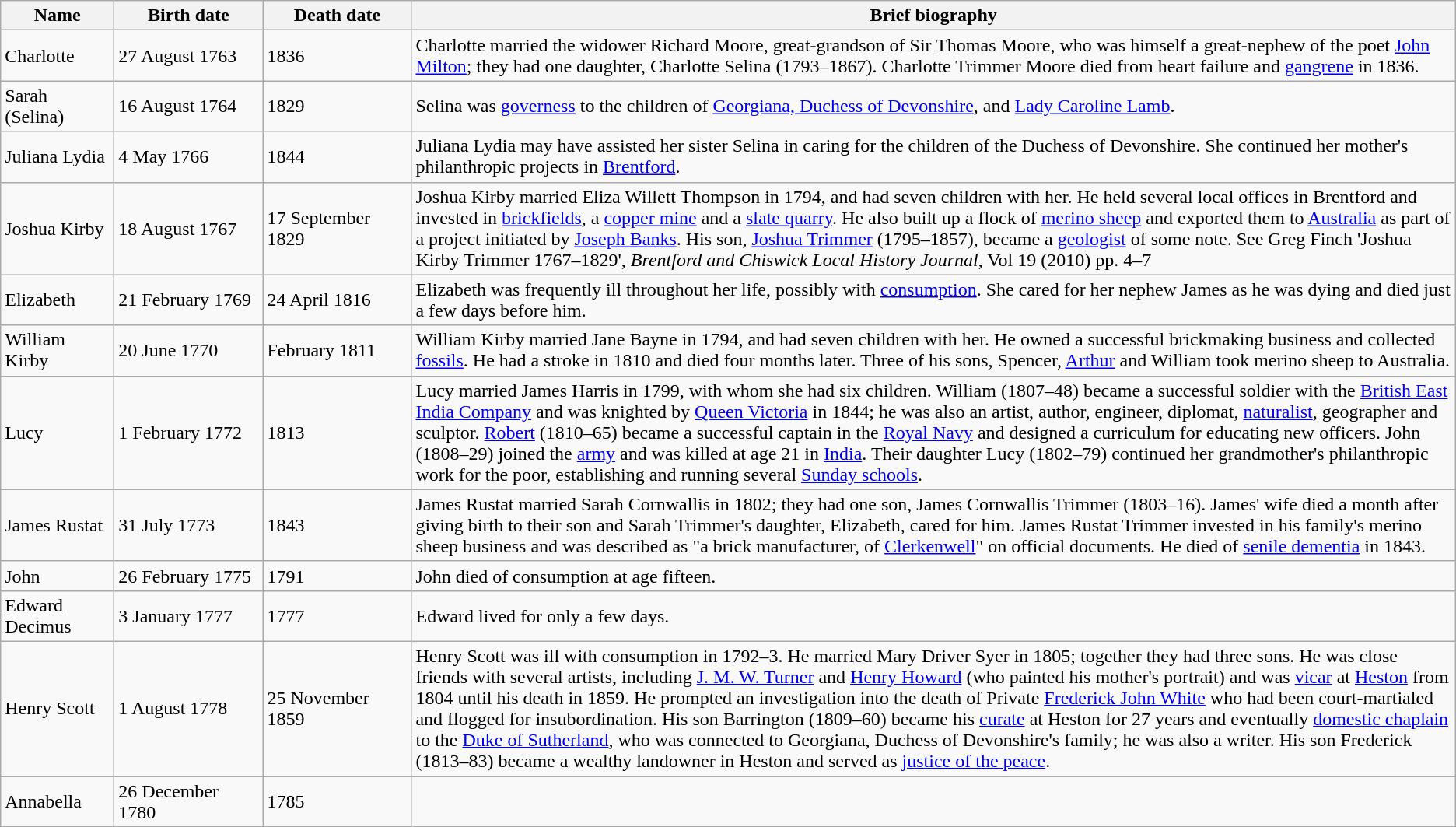<table class="wikitable">
<tr>
<th width="90">Name</th>
<th width="120">Birth date</th>
<th width="120">Death date</th>
<th>Brief biography</th>
</tr>
<tr>
<td>Charlotte</td>
<td>27 August 1763</td>
<td>1836</td>
<td>Charlotte married the widower Richard Moore, great-grandson of Sir Thomas Moore, who was himself a great-nephew of the poet <a href='#'>John Milton</a>; they had one daughter, Charlotte Selina (1793–1867). Charlotte Trimmer Moore died from heart failure and <a href='#'>gangrene</a> in 1836.</td>
</tr>
<tr>
<td>Sarah (Selina)</td>
<td>16 August 1764</td>
<td>1829</td>
<td>Selina was <a href='#'>governess</a> to the children of <a href='#'>Georgiana, Duchess of Devonshire</a>, and <a href='#'>Lady Caroline Lamb</a>.</td>
</tr>
<tr>
<td>Juliana Lydia</td>
<td>4 May 1766</td>
<td>1844</td>
<td>Juliana Lydia may have assisted her sister Selina in caring for the children of the Duchess of Devonshire. She continued her mother's philanthropic projects in <a href='#'>Brentford</a>.</td>
</tr>
<tr>
<td>Joshua Kirby</td>
<td>18 August 1767</td>
<td>17 September 1829</td>
<td>Joshua Kirby married Eliza Willett Thompson in 1794, and had seven children with her. He held several local offices in Brentford and invested in <a href='#'>brickfields</a>, a <a href='#'>copper mine</a> and a <a href='#'>slate quarry</a>. He also built up a flock of <a href='#'>merino sheep</a> and exported them to <a href='#'>Australia</a> as part of a project initiated by <a href='#'>Joseph Banks</a>. His son, <a href='#'>Joshua Trimmer</a> (1795–1857), became a <a href='#'>geologist</a> of some note. See Greg Finch 'Joshua Kirby Trimmer 1767–1829', <em>Brentford and Chiswick Local History Journal</em>, Vol 19 (2010) pp. 4–7</td>
</tr>
<tr>
<td>Elizabeth</td>
<td>21 February 1769</td>
<td>24 April 1816</td>
<td>Elizabeth was frequently ill throughout her life, possibly with <a href='#'>consumption</a>. She cared for her nephew James as he was dying and died just a few days before him.</td>
</tr>
<tr>
<td>William Kirby</td>
<td>20 June 1770</td>
<td>February 1811</td>
<td>William Kirby married Jane Bayne in 1794, and had seven children with her. He owned a successful brickmaking business and collected <a href='#'>fossils</a>. He had a stroke in 1810 and died four months later. Three of his sons, Spencer, <a href='#'>Arthur</a> and William took merino sheep to Australia.</td>
</tr>
<tr>
<td>Lucy</td>
<td>1 February 1772</td>
<td>1813</td>
<td>Lucy married James Harris in 1799, with whom she had six children. William (1807–48) became a successful soldier with the <a href='#'>British East India Company</a> and was knighted by <a href='#'>Queen Victoria</a> in 1844; he was also an artist, author, engineer, diplomat, <a href='#'>naturalist</a>, geographer and sculptor. <a href='#'>Robert</a> (1810–65) became a successful captain in the <a href='#'>Royal Navy</a> and designed a curriculum for educating new officers. John (1808–29) joined the <a href='#'>army</a> and was killed at age 21 in <a href='#'>India</a>. Their daughter Lucy (1802–79) continued her grandmother's philanthropic work for the poor, establishing and running several <a href='#'>Sunday schools</a>.</td>
</tr>
<tr>
<td>James Rustat</td>
<td>31 July 1773</td>
<td>1843</td>
<td>James Rustat married Sarah Cornwallis in 1802; they had one son, James Cornwallis Trimmer (1803–16). James' wife died a month after giving birth to their son and Sarah Trimmer's daughter, Elizabeth, cared for him. James Rustat Trimmer invested in his family's merino sheep business and was described as "a brick manufacturer, of <a href='#'>Clerkenwell</a>" on official documents. He died of <a href='#'>senile dementia</a> in 1843.</td>
</tr>
<tr>
<td>John</td>
<td>26 February 1775</td>
<td>1791</td>
<td>John died of consumption at age fifteen.</td>
</tr>
<tr>
<td>Edward Decimus</td>
<td>3 January 1777</td>
<td>1777</td>
<td>Edward lived for only a few days.</td>
</tr>
<tr>
<td>Henry Scott</td>
<td>1 August 1778</td>
<td>25 November 1859</td>
<td>Henry Scott was ill with consumption in 1792–3. He married Mary Driver Syer in 1805; together they had three sons. He was close friends with several artists, including <a href='#'>J. M. W. Turner</a> and <a href='#'>Henry Howard</a> (who painted his mother's portrait) and was <a href='#'>vicar</a> at <a href='#'>Heston</a> from 1804 until his death in 1859. He prompted an investigation into the death of Private <a href='#'>Frederick John White</a> who had been court-martialed and flogged for insubordination. His son Barrington (1809–60) became his <a href='#'>curate</a> at Heston for 27 years and eventually <a href='#'>domestic chaplain</a> to the <a href='#'>Duke of Sutherland</a>, who was connected to Georgiana, Duchess of Devonshire's family; he was also a writer. His son Frederick (1813–83) became a wealthy landowner in Heston and served as <a href='#'>justice of the peace</a>.</td>
</tr>
<tr>
<td>Annabella</td>
<td>26 December 1780</td>
<td>1785</td>
<td></td>
</tr>
</table>
